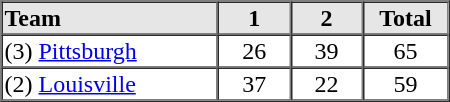<table border=1 cellspacing=0 width=300 style="margin-left:3em;">
<tr style="text-align:center; background-color:#e6e6e6;">
<th align=left width=30%>Team</th>
<th width=10%>1</th>
<th width=10%>2</th>
<th width=10%>Total</th>
</tr>
<tr style="text-align:center;">
<td align=left>(3) <a href='#'>Pittsburgh</a></td>
<td>26</td>
<td>39</td>
<td>65</td>
</tr>
<tr style="text-align:center;">
<td align=left>(2) <a href='#'>Louisville</a></td>
<td>37</td>
<td>22</td>
<td>59</td>
</tr>
<tr style="text-align:center;">
</tr>
</table>
